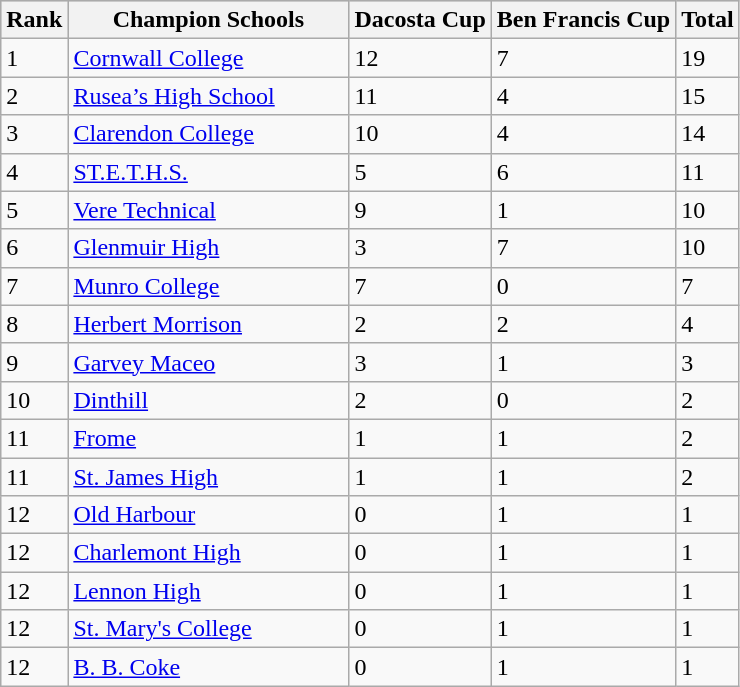<table class="wikitable sortable">
<tr style="background:#cccccc;">
<th>Rank</th>
<th width=180>Champion Schools</th>
<th align="center">Dacosta Cup</th>
<th align="center">Ben Francis Cup</th>
<th align="center">Total</th>
</tr>
<tr>
<td>1</td>
<td><a href='#'>Cornwall College</a></td>
<td>12</td>
<td>7</td>
<td>19</td>
</tr>
<tr>
<td>2</td>
<td><a href='#'>Rusea’s High School</a></td>
<td>11</td>
<td>4</td>
<td>15</td>
</tr>
<tr>
<td>3</td>
<td><a href='#'>Clarendon College</a></td>
<td>10</td>
<td>4</td>
<td>14</td>
</tr>
<tr>
<td>4</td>
<td><a href='#'>ST.E.T.H.S.</a></td>
<td>5</td>
<td>6</td>
<td>11</td>
</tr>
<tr>
<td>5</td>
<td><a href='#'>Vere Technical</a></td>
<td>9</td>
<td>1</td>
<td>10</td>
</tr>
<tr>
<td>6</td>
<td><a href='#'>Glenmuir High</a></td>
<td>3</td>
<td>7</td>
<td>10</td>
</tr>
<tr>
<td>7</td>
<td><a href='#'>Munro College</a></td>
<td>7</td>
<td>0</td>
<td>7</td>
</tr>
<tr>
<td>8</td>
<td><a href='#'>Herbert Morrison</a></td>
<td>2</td>
<td>2</td>
<td>4</td>
</tr>
<tr>
<td>9</td>
<td><a href='#'>Garvey Maceo</a></td>
<td>3</td>
<td>1</td>
<td>3</td>
</tr>
<tr>
<td>10</td>
<td><a href='#'>Dinthill</a></td>
<td>2</td>
<td>0</td>
<td>2</td>
</tr>
<tr>
<td>11</td>
<td><a href='#'>Frome</a></td>
<td>1</td>
<td>1</td>
<td>2</td>
</tr>
<tr>
<td>11</td>
<td><a href='#'>St. James High</a></td>
<td>1</td>
<td>1</td>
<td>2</td>
</tr>
<tr>
<td>12</td>
<td><a href='#'>Old Harbour</a></td>
<td>0</td>
<td>1</td>
<td>1</td>
</tr>
<tr>
<td>12</td>
<td><a href='#'>Charlemont High</a></td>
<td>0</td>
<td>1</td>
<td>1</td>
</tr>
<tr>
<td>12</td>
<td><a href='#'>Lennon High</a></td>
<td>0</td>
<td>1</td>
<td>1</td>
</tr>
<tr>
<td>12</td>
<td><a href='#'>St. Mary's College</a></td>
<td>0</td>
<td>1</td>
<td>1</td>
</tr>
<tr>
<td>12</td>
<td><a href='#'>B. B. Coke</a></td>
<td>0</td>
<td>1</td>
<td>1</td>
</tr>
</table>
